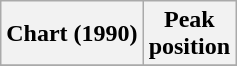<table class="wikitable">
<tr>
<th>Chart (1990)</th>
<th>Peak<br>position</th>
</tr>
<tr>
</tr>
</table>
